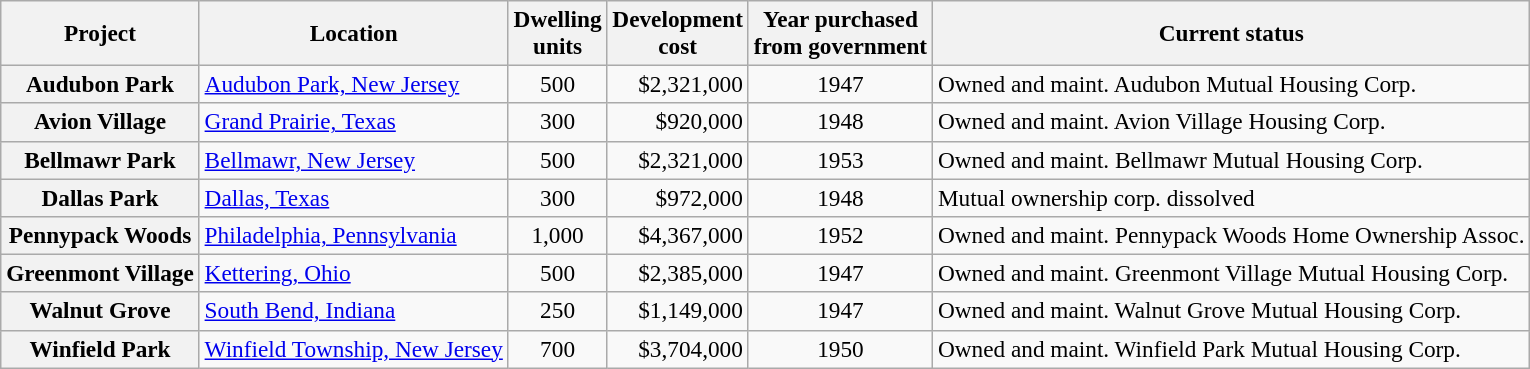<table class="wikitable" style="font-size:97%;">
<tr>
<th>Project</th>
<th>Location</th>
<th>Dwelling<br>units</th>
<th>Development<br>cost</th>
<th>Year purchased<br>from government</th>
<th>Current status</th>
</tr>
<tr>
<th>Audubon Park</th>
<td><a href='#'>Audubon Park, New Jersey</a></td>
<td align="center">500</td>
<td align="right">$2,321,000</td>
<td align="center">1947</td>
<td>Owned and maint. Audubon Mutual Housing Corp.</td>
</tr>
<tr>
<th>Avion Village</th>
<td><a href='#'>Grand Prairie, Texas</a></td>
<td align="center">300</td>
<td align="right">$920,000</td>
<td align="center">1948</td>
<td>Owned and maint. Avion Village Housing Corp.</td>
</tr>
<tr>
<th>Bellmawr Park</th>
<td><a href='#'>Bellmawr, New Jersey</a></td>
<td align="center">500</td>
<td align="right">$2,321,000</td>
<td align="center">1953</td>
<td>Owned and maint. Bellmawr Mutual Housing Corp.</td>
</tr>
<tr>
<th>Dallas Park</th>
<td><a href='#'>Dallas, Texas</a></td>
<td align="center">300</td>
<td align="right">$972,000</td>
<td align="center">1948</td>
<td>Mutual ownership corp. dissolved</td>
</tr>
<tr>
<th>Pennypack Woods</th>
<td><a href='#'>Philadelphia, Pennsylvania</a></td>
<td align="center">1,000</td>
<td align="right">$4,367,000</td>
<td align="center">1952</td>
<td>Owned and maint. Pennypack Woods Home Ownership Assoc.</td>
</tr>
<tr>
<th>Greenmont Village</th>
<td><a href='#'>Kettering, Ohio</a></td>
<td align="center">500</td>
<td align="right">$2,385,000</td>
<td align="center">1947</td>
<td>Owned and maint. Greenmont Village Mutual Housing Corp.</td>
</tr>
<tr>
<th>Walnut Grove</th>
<td><a href='#'>South Bend, Indiana</a></td>
<td align="center">250</td>
<td align="right">$1,149,000</td>
<td align="center">1947</td>
<td>Owned and maint. Walnut Grove Mutual Housing Corp.</td>
</tr>
<tr>
<th>Winfield Park</th>
<td><a href='#'>Winfield Township, New Jersey</a></td>
<td align="center">700</td>
<td align="right">$3,704,000</td>
<td align="center">1950</td>
<td>Owned and maint. Winfield Park Mutual Housing Corp.</td>
</tr>
</table>
